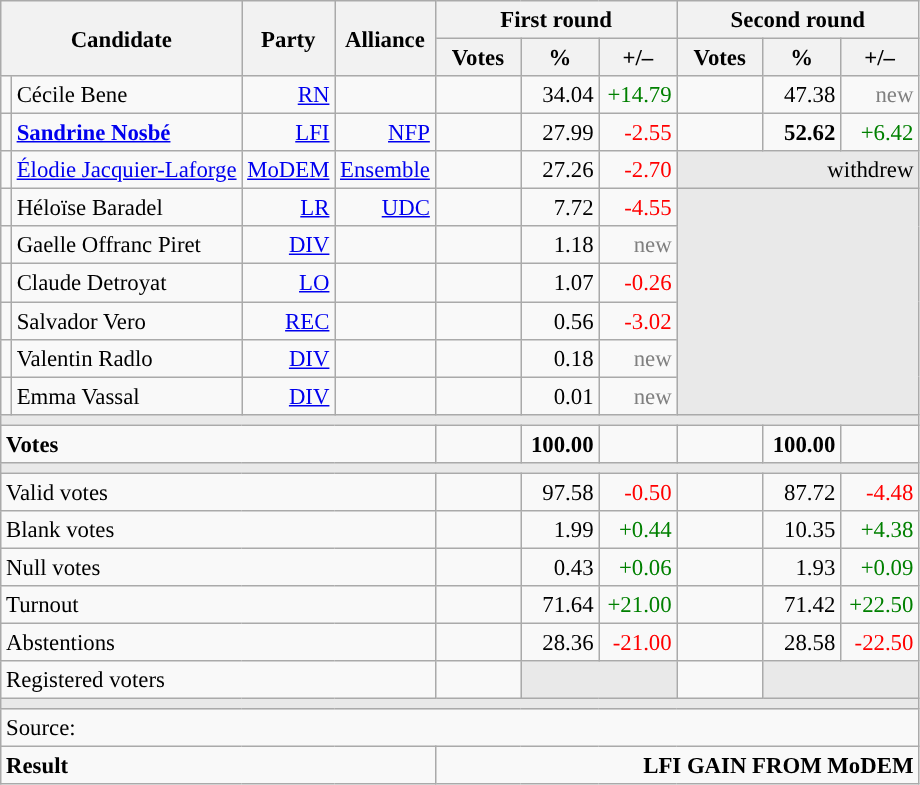<table class="wikitable" style="text-align:right;font-size:95%;">
<tr>
<th rowspan="2" colspan="2">Candidate</th>
<th colspan="1" rowspan="2">Party</th>
<th colspan="1" rowspan="2">Alliance</th>
<th colspan="3">First round</th>
<th colspan="3">Second round</th>
</tr>
<tr>
<th style="width:50px;">Votes</th>
<th style="width:45px;">%</th>
<th style="width:45px;">+/–</th>
<th style="width:50px;">Votes</th>
<th style="width:45px;">%</th>
<th style="width:45px;">+/–</th>
</tr>
<tr>
<td style="color:inherit;background:"></td>
<td style="text-align:left;">Cécile Bene</td>
<td><a href='#'>RN</a></td>
<td></td>
<td></td>
<td>34.04</td>
<td style="color:green;">+14.79</td>
<td></td>
<td>47.38</td>
<td style="color:grey;">new</td>
</tr>
<tr>
<td style="color:inherit;background:"></td>
<td style="text-align:left;"><strong><a href='#'>Sandrine Nosbé</a></strong></td>
<td><a href='#'>LFI</a></td>
<td><a href='#'>NFP</a></td>
<td></td>
<td>27.99</td>
<td style="color:red;">-2.55</td>
<td><strong></strong></td>
<td><strong>52.62</strong></td>
<td style="color:green;">+6.42</td>
</tr>
<tr>
<td style="color:inherit;background:"></td>
<td style="text-align:left;"><a href='#'>Élodie Jacquier-Laforge</a></td>
<td><a href='#'>MoDEM</a></td>
<td><a href='#'>Ensemble</a></td>
<td></td>
<td>27.26</td>
<td style="color:red;">-2.70</td>
<td colspan="3" style="background:#E9E9E9;">withdrew</td>
</tr>
<tr>
<td style="color:inherit;background:"></td>
<td style="text-align:left;">Héloïse Baradel</td>
<td><a href='#'>LR</a></td>
<td><a href='#'>UDC</a></td>
<td></td>
<td>7.72</td>
<td style="color:red;">-4.55</td>
<td colspan="3" rowspan="6" style="background:#E9E9E9;"></td>
</tr>
<tr>
<td style="color:inherit;background:"></td>
<td style="text-align:left;">Gaelle Offranc Piret</td>
<td><a href='#'>DIV</a></td>
<td></td>
<td></td>
<td>1.18</td>
<td style="color:grey;">new</td>
</tr>
<tr>
<td style="color:inherit;background:"></td>
<td style="text-align:left;">Claude Detroyat</td>
<td><a href='#'>LO</a></td>
<td></td>
<td></td>
<td>1.07</td>
<td style="color:red;">-0.26</td>
</tr>
<tr>
<td style="color:inherit;background:"></td>
<td style="text-align:left;">Salvador Vero</td>
<td><a href='#'>REC</a></td>
<td></td>
<td></td>
<td>0.56</td>
<td style="color:red;">-3.02</td>
</tr>
<tr>
<td style="color:inherit;background:"></td>
<td style="text-align:left;">Valentin Radlo</td>
<td><a href='#'>DIV</a></td>
<td></td>
<td></td>
<td>0.18</td>
<td style="color:grey;">new</td>
</tr>
<tr>
<td style="color:inherit;background:"></td>
<td style="text-align:left;">Emma Vassal</td>
<td><a href='#'>DIV</a></td>
<td></td>
<td></td>
<td>0.01</td>
<td style="color:grey;">new</td>
</tr>
<tr>
<td colspan="10" style="background:#E9E9E9;"></td>
</tr>
<tr style="font-weight:bold;">
<td colspan="4" style="text-align:left;">Votes</td>
<td></td>
<td>100.00</td>
<td></td>
<td></td>
<td>100.00</td>
<td></td>
</tr>
<tr>
<td colspan="10" style="background:#E9E9E9;"></td>
</tr>
<tr>
<td colspan="4" style="text-align:left;">Valid votes</td>
<td></td>
<td>97.58</td>
<td style="color:red;">-0.50</td>
<td></td>
<td>87.72</td>
<td style="color:red;">-4.48</td>
</tr>
<tr>
<td colspan="4" style="text-align:left;">Blank votes</td>
<td></td>
<td>1.99</td>
<td style="color:green;">+0.44</td>
<td></td>
<td>10.35</td>
<td style="color:green;">+4.38</td>
</tr>
<tr>
<td colspan="4" style="text-align:left;">Null votes</td>
<td></td>
<td>0.43</td>
<td style="color:green;">+0.06</td>
<td></td>
<td>1.93</td>
<td style="color:green;">+0.09</td>
</tr>
<tr>
<td colspan="4" style="text-align:left;">Turnout</td>
<td></td>
<td>71.64</td>
<td style="color:green;">+21.00</td>
<td></td>
<td>71.42</td>
<td style="color:green;">+22.50</td>
</tr>
<tr>
<td colspan="4" style="text-align:left;">Abstentions</td>
<td></td>
<td>28.36</td>
<td style="color:red;">-21.00</td>
<td></td>
<td>28.58</td>
<td style="color:red;">-22.50</td>
</tr>
<tr>
<td colspan="4" style="text-align:left;">Registered voters</td>
<td></td>
<td colspan="2" style="background:#E9E9E9;"></td>
<td></td>
<td colspan="2" style="background:#E9E9E9;"></td>
</tr>
<tr>
<td colspan="10" style="background:#E9E9E9;"></td>
</tr>
<tr>
<td colspan="10" style="text-align:left;">Source: </td>
</tr>
<tr style="font-weight:bold">
<td colspan="4" style="text-align:left;">Result</td>
<td colspan="6" style="background-color:">LFI GAIN FROM MoDEM</td>
</tr>
</table>
